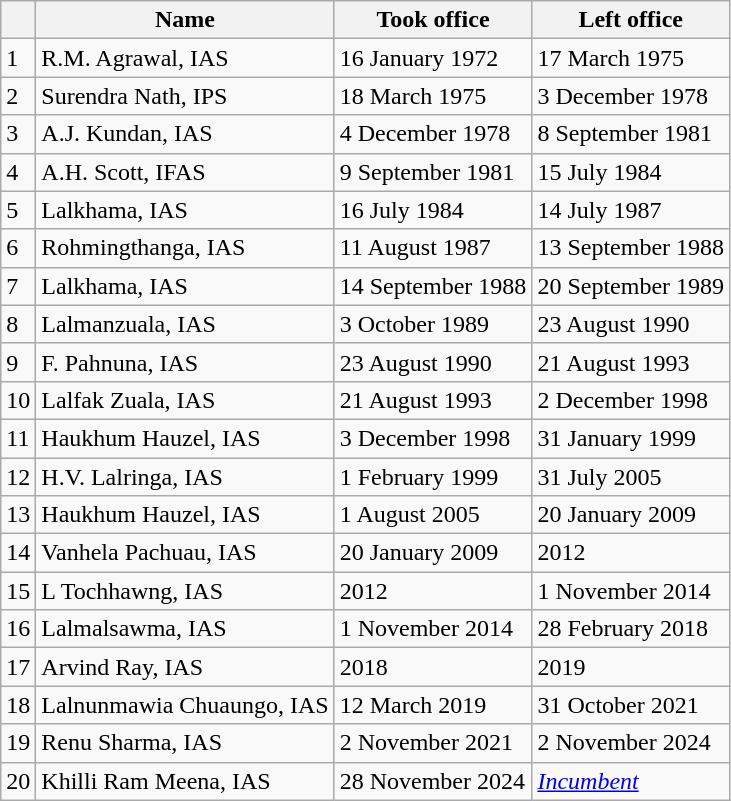<table class="wikitable">
<tr>
<th></th>
<th>Name</th>
<th>Took office</th>
<th>Left office</th>
</tr>
<tr>
<td>1</td>
<td>R.M. Agrawal, IAS</td>
<td>16 January 1972</td>
<td>17 March 1975</td>
</tr>
<tr>
<td>2</td>
<td>Surendra Nath, IPS</td>
<td>18 March 1975</td>
<td>3 December 1978</td>
</tr>
<tr>
<td>3</td>
<td>A.J. Kundan, IAS</td>
<td>4 December 1978</td>
<td>8 September 1981</td>
</tr>
<tr>
<td>4</td>
<td>A.H. Scott, IFAS</td>
<td>9 September 1981</td>
<td>15 July 1984</td>
</tr>
<tr>
<td>5</td>
<td>Lalkhama, IAS</td>
<td>16 July 1984</td>
<td>14 July 1987</td>
</tr>
<tr>
<td>6</td>
<td>Rohmingthanga, IAS</td>
<td>11 August 1987</td>
<td>13 September 1988</td>
</tr>
<tr>
<td>7</td>
<td>Lalkhama, IAS</td>
<td>14 September 1988</td>
<td>20 September 1989</td>
</tr>
<tr>
<td>8</td>
<td>Lalmanzuala, IAS</td>
<td>3 October 1989</td>
<td>23 August 1990</td>
</tr>
<tr>
<td>9</td>
<td>F. Pahnuna, IAS</td>
<td>23 August 1990</td>
<td>21 August 1993</td>
</tr>
<tr>
<td>10</td>
<td>Lalfak Zuala, IAS</td>
<td>21 August 1993</td>
<td>2 December 1998</td>
</tr>
<tr>
<td>11</td>
<td>Haukhum Hauzel, IAS</td>
<td>3 December 1998</td>
<td>31 January 1999</td>
</tr>
<tr>
<td>12</td>
<td>H.V. Lalringa, IAS</td>
<td>1 February 1999</td>
<td>31 July 2005</td>
</tr>
<tr>
<td>13</td>
<td>Haukhum Hauzel, IAS</td>
<td>1 August 2005</td>
<td>20 January 2009</td>
</tr>
<tr>
<td>14</td>
<td>Vanhela Pachuau, IAS</td>
<td>20 January 2009</td>
<td>2012</td>
</tr>
<tr>
<td>15</td>
<td>L Tochhawng, IAS</td>
<td>2012</td>
<td>1 November 2014</td>
</tr>
<tr>
<td>16</td>
<td>Lalmalsawma, IAS</td>
<td>1 November 2014</td>
<td>28 February 2018</td>
</tr>
<tr>
<td>17</td>
<td>Arvind Ray, IAS</td>
<td>2018</td>
<td>2019</td>
</tr>
<tr>
<td>18</td>
<td>Lalnunmawia Chuaungo, IAS</td>
<td>12 March 2019</td>
<td>31 October 2021</td>
</tr>
<tr>
<td>19</td>
<td>Renu Sharma, IAS</td>
<td>2 November 2021</td>
<td>2 November 2024</td>
</tr>
<tr>
<td>20</td>
<td>Khilli Ram Meena, IAS</td>
<td>28 November 2024</td>
<td><em><a href='#'>Incumbent</a></em></td>
</tr>
</table>
